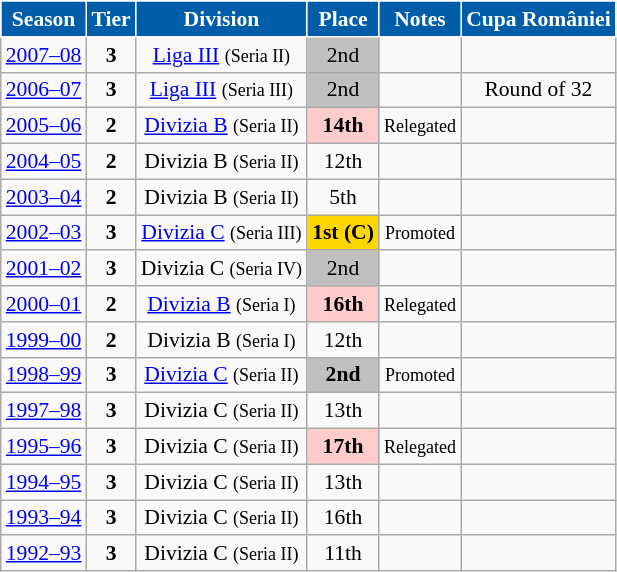<table class="wikitable" style="text-align:center; font-size:90%">
<tr>
<th style="background:#005daa;color:#ffffff;border:1px solid #ffffff;">Season</th>
<th style="background:#005daa;color:#ffffff;border:1px solid #ffffff;">Tier</th>
<th style="background:#005daa;color:#ffffff;border:1px solid #ffffff;">Division</th>
<th style="background:#005daa;color:#ffffff;border:1px solid #ffffff;">Place</th>
<th style="background:#005daa;color:#ffffff;border:1px solid #ffffff;">Notes</th>
<th style="background:#005daa;color:#ffffff;border:1px solid #ffffff;">Cupa României</th>
</tr>
<tr>
<td><a href='#'>2007–08</a></td>
<td><strong>3</strong></td>
<td><a href='#'>Liga III</a> <small>(Seria II)</small></td>
<td align=center bgcolor=silver>2nd</td>
<td></td>
<td></td>
</tr>
<tr>
<td><a href='#'>2006–07</a></td>
<td><strong>3</strong></td>
<td><a href='#'>Liga III</a> <small>(Seria III)</small></td>
<td align=center bgcolor=silver>2nd</td>
<td></td>
<td>Round of 32</td>
</tr>
<tr>
<td><a href='#'>2005–06</a></td>
<td><strong>2</strong></td>
<td><a href='#'>Divizia B</a> <small>(Seria II)</small></td>
<td align=center bgcolor=#FFCCCC><strong>14th</strong></td>
<td><small>Relegated</small></td>
<td></td>
</tr>
<tr>
<td><a href='#'>2004–05</a></td>
<td><strong>2</strong></td>
<td>Divizia B <small>(Seria II)</small></td>
<td>12th</td>
<td></td>
<td></td>
</tr>
<tr>
<td><a href='#'>2003–04</a></td>
<td><strong>2</strong></td>
<td>Divizia B <small>(Seria II)</small></td>
<td>5th</td>
<td></td>
<td></td>
</tr>
<tr>
<td><a href='#'>2002–03</a></td>
<td><strong>3</strong></td>
<td><a href='#'>Divizia C</a> <small>(Seria III)</small></td>
<td align=center bgcolor=gold><strong>1st (C)</strong></td>
<td><small>Promoted</small></td>
<td></td>
</tr>
<tr>
<td><a href='#'>2001–02</a></td>
<td><strong>3</strong></td>
<td>Divizia C <small>(Seria IV)</small></td>
<td align=center bgcolor=silver>2nd</td>
<td></td>
<td></td>
</tr>
<tr>
<td><a href='#'>2000–01</a></td>
<td><strong>2</strong></td>
<td><a href='#'>Divizia B</a> <small>(Seria I)</small></td>
<td align=center bgcolor=#FFCCCC><strong>16th</strong></td>
<td><small>Relegated</small></td>
<td></td>
</tr>
<tr>
<td><a href='#'>1999–00</a></td>
<td><strong>2</strong></td>
<td>Divizia B <small>(Seria I)</small></td>
<td>12th</td>
<td></td>
<td></td>
</tr>
<tr>
<td><a href='#'>1998–99</a></td>
<td><strong>3</strong></td>
<td><a href='#'>Divizia C</a> <small>(Seria II)</small></td>
<td align=center bgcolor=silver><strong>2nd</strong></td>
<td><small>Promoted</small></td>
<td></td>
</tr>
<tr>
<td><a href='#'>1997–98</a></td>
<td><strong>3</strong></td>
<td>Divizia C <small>(Seria II)</small></td>
<td>13th</td>
<td></td>
<td></td>
</tr>
<tr>
<td><a href='#'>1995–96</a></td>
<td><strong>3</strong></td>
<td>Divizia C <small>(Seria II)</small></td>
<td align=center bgcolor=#FFCCCC><strong>17th</strong></td>
<td><small>Relegated</small></td>
<td></td>
</tr>
<tr>
<td><a href='#'>1994–95</a></td>
<td><strong>3</strong></td>
<td>Divizia C <small>(Seria II)</small></td>
<td>13th</td>
<td></td>
<td></td>
</tr>
<tr>
<td><a href='#'>1993–94</a></td>
<td><strong>3</strong></td>
<td>Divizia C <small>(Seria II)</small></td>
<td>16th</td>
<td></td>
<td></td>
</tr>
<tr>
<td><a href='#'>1992–93</a></td>
<td><strong>3</strong></td>
<td>Divizia C <small>(Seria II)</small></td>
<td>11th</td>
<td></td>
<td></td>
</tr>
</table>
